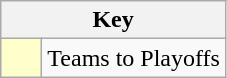<table class="wikitable" style="text-align: center">
<tr>
<th colspan=2>Key</th>
</tr>
<tr>
<td style="background:#ffffcc; width:20px;"></td>
<td align=left>Teams to Playoffs</td>
</tr>
</table>
